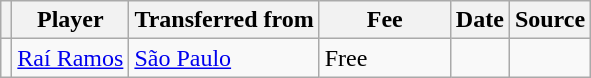<table class="wikitable plainrowheaders sortable">
<tr>
<th></th>
<th scope="col">Player</th>
<th>Transferred from</th>
<th style="width: 80px;">Fee</th>
<th scope="col">Date</th>
<th scope="col">Source</th>
</tr>
<tr>
<td align="center"></td>
<td> <a href='#'>Raí Ramos</a></td>
<td> <a href='#'>São Paulo</a></td>
<td>Free</td>
<td></td>
<td></td>
</tr>
</table>
